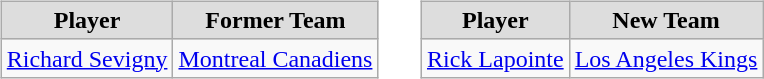<table cellspacing="10">
<tr>
<td valign="top"><br><table class="wikitable">
<tr style="text-align:center; background:#ddd;">
<td><strong>Player</strong></td>
<td><strong>Former Team</strong></td>
</tr>
<tr>
<td><a href='#'>Richard Sevigny</a></td>
<td><a href='#'>Montreal Canadiens</a></td>
</tr>
</table>
</td>
<td valign="top"><br><table class="wikitable">
<tr style="text-align:center; background:#ddd;">
<td><strong>Player</strong></td>
<td><strong>New Team</strong></td>
</tr>
<tr>
<td><a href='#'>Rick Lapointe</a></td>
<td><a href='#'>Los Angeles Kings</a></td>
</tr>
</table>
</td>
</tr>
</table>
